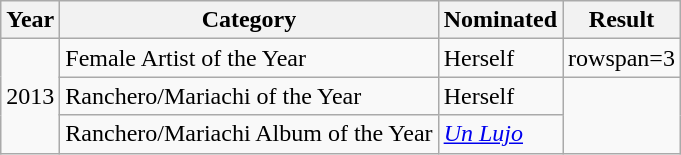<table class="wikitable">
<tr>
<th>Year</th>
<th>Category</th>
<th>Nominated</th>
<th>Result</th>
</tr>
<tr>
<td rowspan=3>2013</td>
<td>Female Artist of the Year</td>
<td>Herself</td>
<td>rowspan=3 </td>
</tr>
<tr>
<td>Ranchero/Mariachi of the Year</td>
<td>Herself</td>
</tr>
<tr>
<td>Ranchero/Mariachi Album of the Year</td>
<td><em><a href='#'>Un Lujo</a></em></td>
</tr>
</table>
